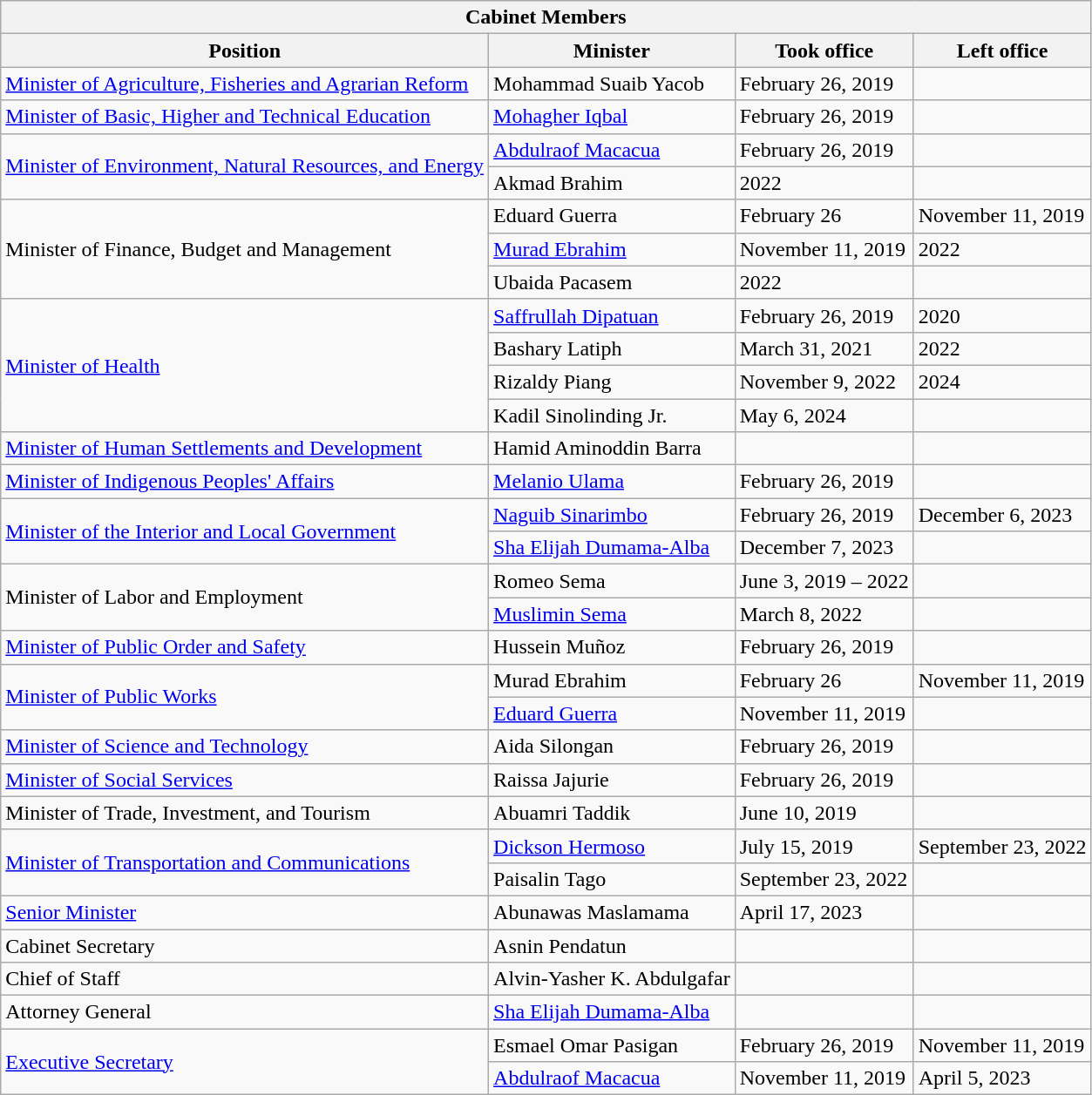<table class="wikitable">
<tr>
<th colspan= 4>Cabinet Members</th>
</tr>
<tr>
<th>Position</th>
<th>Minister</th>
<th>Took office</th>
<th>Left office</th>
</tr>
<tr>
<td><a href='#'>Minister of Agriculture, Fisheries and Agrarian Reform</a></td>
<td>Mohammad Suaib Yacob</td>
<td>February 26, 2019</td>
<td></td>
</tr>
<tr>
<td><a href='#'>Minister of Basic, Higher and Technical Education</a></td>
<td><a href='#'>Mohagher Iqbal</a></td>
<td>February 26, 2019</td>
<td></td>
</tr>
<tr>
<td rowspan=2><a href='#'>Minister of Environment, Natural Resources, and Energy</a></td>
<td><a href='#'>Abdulraof Macacua</a></td>
<td>February 26, 2019</td>
<td></td>
</tr>
<tr>
<td>Akmad Brahim</td>
<td>2022</td>
<td></td>
</tr>
<tr>
<td rowspan=3>Minister of Finance, Budget and Management</td>
<td>Eduard Guerra</td>
<td>February 26</td>
<td>November 11, 2019</td>
</tr>
<tr>
<td><a href='#'>Murad Ebrahim</a></td>
<td>November 11, 2019</td>
<td>2022</td>
</tr>
<tr>
<td>Ubaida Pacasem</td>
<td>2022</td>
<td></td>
</tr>
<tr>
<td rowspan=4><a href='#'>Minister of Health</a></td>
<td><a href='#'>Saffrullah Dipatuan</a></td>
<td>February 26, 2019</td>
<td>2020</td>
</tr>
<tr>
<td>Bashary Latiph</td>
<td>March 31, 2021</td>
<td>2022</td>
</tr>
<tr>
<td>Rizaldy Piang</td>
<td>November 9, 2022</td>
<td>2024</td>
</tr>
<tr>
<td>Kadil Sinolinding Jr.</td>
<td>May 6, 2024</td>
<td></td>
</tr>
<tr>
<td><a href='#'>Minister of Human Settlements and Development</a></td>
<td>Hamid Aminoddin Barra</td>
<td></td>
<td></td>
</tr>
<tr>
<td><a href='#'>Minister of Indigenous Peoples' Affairs</a></td>
<td><a href='#'>Melanio Ulama</a></td>
<td>February 26, 2019</td>
<td></td>
</tr>
<tr>
<td rowspan=2><a href='#'>Minister of the Interior and Local Government</a></td>
<td><a href='#'>Naguib Sinarimbo</a></td>
<td>February 26, 2019</td>
<td>December 6, 2023</td>
</tr>
<tr>
<td><a href='#'>Sha Elijah Dumama-Alba</a></td>
<td>December 7, 2023</td>
<td></td>
</tr>
<tr>
<td rowspan=2>Minister of Labor and Employment</td>
<td>Romeo Sema</td>
<td>June 3, 2019 – 2022</td>
</tr>
<tr>
<td><a href='#'>Muslimin Sema</a></td>
<td>March 8, 2022</td>
<td></td>
</tr>
<tr>
<td><a href='#'>Minister of Public Order and Safety</a></td>
<td>Hussein Muñoz</td>
<td>February 26, 2019</td>
<td></td>
</tr>
<tr>
<td rowspan=2><a href='#'>Minister of Public Works</a></td>
<td>Murad Ebrahim</td>
<td>February 26</td>
<td>November 11, 2019</td>
</tr>
<tr>
<td><a href='#'>Eduard Guerra</a></td>
<td>November 11, 2019</td>
<td></td>
</tr>
<tr>
<td><a href='#'>Minister of Science and Technology</a></td>
<td>Aida Silongan</td>
<td>February 26, 2019</td>
<td></td>
</tr>
<tr>
<td><a href='#'>Minister of Social Services</a></td>
<td>Raissa Jajurie</td>
<td>February 26, 2019</td>
<td></td>
</tr>
<tr>
<td>Minister of Trade, Investment, and Tourism</td>
<td>Abuamri Taddik</td>
<td>June 10, 2019</td>
<td></td>
</tr>
<tr>
<td rowspan=2><a href='#'>Minister of Transportation and Communications</a></td>
<td><a href='#'>Dickson Hermoso</a></td>
<td>July 15, 2019</td>
<td>September 23, 2022</td>
</tr>
<tr>
<td>Paisalin Tago</td>
<td>September 23, 2022</td>
<td></td>
</tr>
<tr>
<td><a href='#'>Senior Minister</a></td>
<td>Abunawas Maslamama</td>
<td>April 17, 2023</td>
<td></td>
</tr>
<tr>
<td>Cabinet Secretary</td>
<td>Asnin Pendatun</td>
<td></td>
<td></td>
</tr>
<tr>
<td>Chief of Staff</td>
<td>Alvin-Yasher K. Abdulgafar</td>
<td></td>
<td></td>
</tr>
<tr>
<td>Attorney General</td>
<td><a href='#'>Sha Elijah Dumama-Alba</a></td>
<td></td>
<td></td>
</tr>
<tr>
<td rowspan=2><a href='#'>Executive Secretary</a></td>
<td>Esmael Omar Pasigan</td>
<td>February 26, 2019</td>
<td>November 11, 2019</td>
</tr>
<tr>
<td><a href='#'>Abdulraof Macacua</a></td>
<td>November 11, 2019</td>
<td>April 5, 2023</td>
</tr>
</table>
